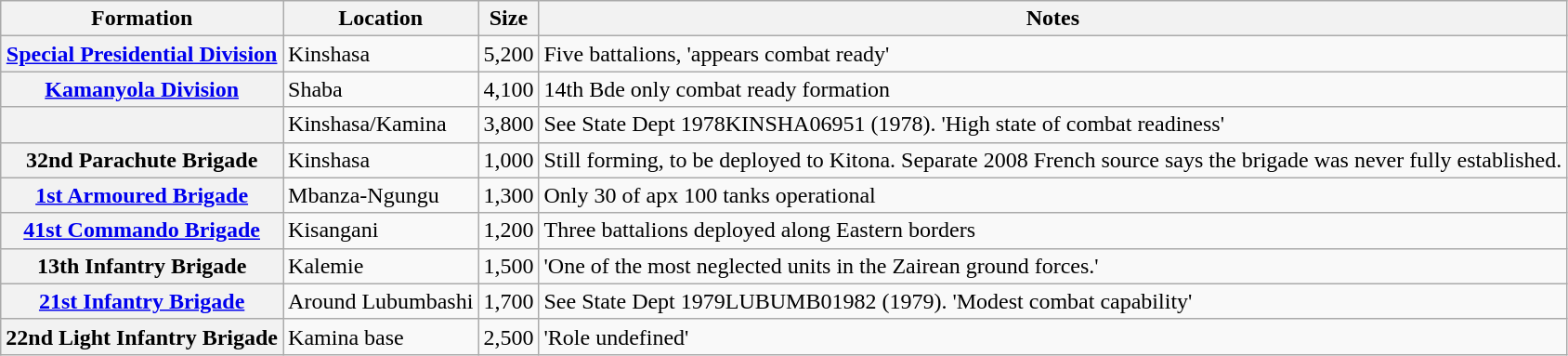<table class="wikitable">
<tr>
<th>Formation</th>
<th>Location</th>
<th>Size</th>
<th>Notes</th>
</tr>
<tr>
<th><a href='#'>Special Presidential Division</a></th>
<td>Kinshasa</td>
<td>5,200</td>
<td>Five battalions, 'appears combat ready'</td>
</tr>
<tr>
<th><a href='#'>Kamanyola Division</a></th>
<td>Shaba</td>
<td>4,100</td>
<td>14th Bde only combat ready formation</td>
</tr>
<tr>
<th></th>
<td>Kinshasa/Kamina</td>
<td>3,800</td>
<td>See State Dept 1978KINSHA06951 (1978). 'High state of combat readiness'</td>
</tr>
<tr>
<th>32nd Parachute Brigade</th>
<td>Kinshasa</td>
<td>1,000</td>
<td>Still forming, to be deployed to Kitona. Separate 2008 French source says the brigade was never fully established.</td>
</tr>
<tr>
<th><a href='#'>1st Armoured Brigade</a></th>
<td>Mbanza-Ngungu</td>
<td>1,300</td>
<td>Only 30 of apx 100 tanks operational</td>
</tr>
<tr>
<th><a href='#'>41st Commando Brigade</a></th>
<td>Kisangani</td>
<td>1,200</td>
<td>Three battalions deployed along Eastern borders</td>
</tr>
<tr>
<th>13th Infantry Brigade</th>
<td>Kalemie</td>
<td>1,500</td>
<td>'One of the most neglected units in the Zairean ground forces.'</td>
</tr>
<tr>
<th><a href='#'>21st Infantry Brigade</a></th>
<td>Around Lubumbashi</td>
<td>1,700</td>
<td>See State Dept 1979LUBUMB01982 (1979). 'Modest combat capability'</td>
</tr>
<tr>
<th>22nd Light Infantry Brigade</th>
<td>Kamina base</td>
<td>2,500</td>
<td>'Role undefined'</td>
</tr>
</table>
